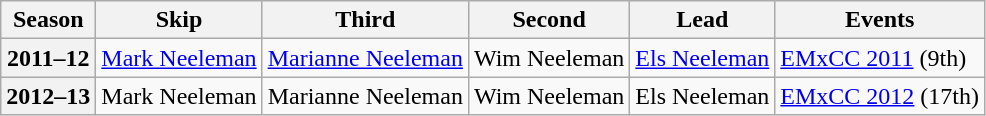<table class="wikitable">
<tr>
<th scope="col">Season</th>
<th scope="col">Skip</th>
<th scope="col">Third</th>
<th scope="col">Second</th>
<th scope="col">Lead</th>
<th scope="col">Events</th>
</tr>
<tr>
<th scope="row">2011–12</th>
<td><a href='#'>Mark Neeleman</a></td>
<td><a href='#'>Marianne Neeleman</a></td>
<td>Wim Neeleman</td>
<td><a href='#'>Els Neeleman</a></td>
<td><a href='#'>EMxCC 2011</a> (9th)</td>
</tr>
<tr>
<th scope="row">2012–13</th>
<td>Mark Neeleman</td>
<td>Marianne Neeleman</td>
<td>Wim Neeleman</td>
<td>Els Neeleman</td>
<td><a href='#'>EMxCC 2012</a> (17th)</td>
</tr>
</table>
